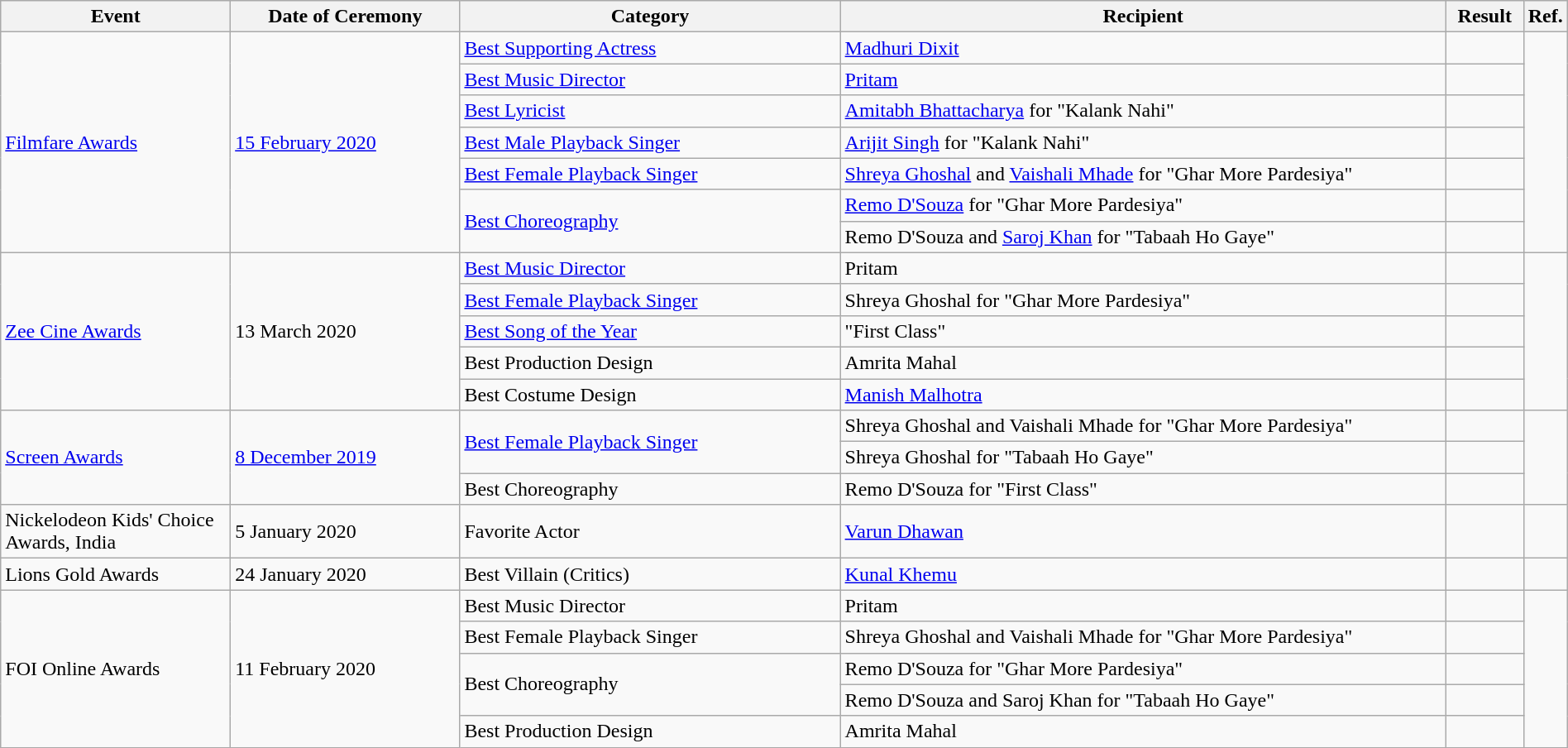<table class="wikitable" style="width:100%;">
<tr>
<th scope="col" style="width:15%;">Event</th>
<th scope="col" style="width:15%;">Date of Ceremony</th>
<th scope="col" style="width:25%;">Category</th>
<th scope="col" style="width:40%;">Recipient</th>
<th scope="col" style="width:15%;">Result</th>
<th>Ref.</th>
</tr>
<tr>
<td rowspan="7"><a href='#'>Filmfare Awards</a></td>
<td rowspan="7"><a href='#'>15 February 2020</a></td>
<td><a href='#'>Best Supporting Actress</a></td>
<td><a href='#'>Madhuri Dixit</a></td>
<td></td>
<td rowspan="7"></td>
</tr>
<tr>
<td><a href='#'>Best Music Director</a></td>
<td><a href='#'>Pritam</a></td>
<td></td>
</tr>
<tr>
<td><a href='#'>Best Lyricist</a></td>
<td><a href='#'>Amitabh Bhattacharya</a> for "Kalank Nahi"</td>
<td></td>
</tr>
<tr>
<td><a href='#'>Best Male Playback Singer</a></td>
<td><a href='#'>Arijit Singh</a> for "Kalank Nahi"</td>
<td></td>
</tr>
<tr>
<td><a href='#'>Best Female Playback Singer</a></td>
<td><a href='#'>Shreya Ghoshal</a> and <a href='#'>Vaishali Mhade</a> for "Ghar More Pardesiya"</td>
<td></td>
</tr>
<tr>
<td rowspan="2"><a href='#'>Best Choreography</a></td>
<td {{Sort><a href='#'>Remo D'Souza</a> for "Ghar More Pardesiya"</td>
<td></td>
</tr>
<tr>
<td {{Sort>Remo D'Souza and <a href='#'>Saroj Khan</a> for "Tabaah Ho Gaye"</td>
<td></td>
</tr>
<tr>
<td rowspan="5"><a href='#'>Zee Cine Awards</a></td>
<td rowspan="5">13 March 2020</td>
<td><a href='#'>Best Music Director</a></td>
<td>Pritam</td>
<td></td>
<td rowspan="5"></td>
</tr>
<tr>
<td><a href='#'>Best Female Playback Singer</a></td>
<td>Shreya Ghoshal for "Ghar More Pardesiya"</td>
<td></td>
</tr>
<tr>
<td><a href='#'>Best Song of the Year</a></td>
<td>"First Class"</td>
<td></td>
</tr>
<tr>
<td>Best Production Design</td>
<td>Amrita Mahal</td>
<td></td>
</tr>
<tr>
<td>Best Costume Design</td>
<td><a href='#'>Manish Malhotra</a></td>
<td></td>
</tr>
<tr>
<td rowspan="3"><a href='#'>Screen Awards</a></td>
<td rowspan="3"><a href='#'>8 December 2019</a></td>
<td rowspan="2"><a href='#'>Best Female Playback Singer</a></td>
<td>Shreya Ghoshal and Vaishali Mhade for "Ghar More Pardesiya"</td>
<td></td>
<td rowspan="3"></td>
</tr>
<tr>
<td>Shreya Ghoshal for "Tabaah Ho Gaye"</td>
<td></td>
</tr>
<tr>
<td>Best Choreography</td>
<td>Remo D'Souza for "First Class"</td>
<td></td>
</tr>
<tr>
<td>Nickelodeon Kids' Choice Awards, India</td>
<td>5 January 2020</td>
<td>Favorite Actor</td>
<td><a href='#'>Varun Dhawan</a></td>
<td></td>
<td></td>
</tr>
<tr>
<td>Lions Gold Awards</td>
<td>24 January 2020</td>
<td>Best Villain (Critics)</td>
<td><a href='#'>Kunal Khemu</a></td>
<td></td>
<td></td>
</tr>
<tr>
<td rowspan="5">FOI Online Awards</td>
<td rowspan="5">11 February 2020</td>
<td>Best Music Director</td>
<td>Pritam</td>
<td></td>
<td rowspan="5"></td>
</tr>
<tr>
<td>Best Female Playback Singer</td>
<td>Shreya Ghoshal and Vaishali Mhade for "Ghar More Pardesiya"</td>
<td></td>
</tr>
<tr>
<td rowspan="2">Best Choreography</td>
<td>Remo D'Souza for "Ghar More Pardesiya"</td>
<td></td>
</tr>
<tr>
<td>Remo D'Souza and Saroj Khan for "Tabaah Ho Gaye"</td>
<td></td>
</tr>
<tr>
<td>Best Production Design</td>
<td>Amrita Mahal</td>
<td></td>
</tr>
</table>
